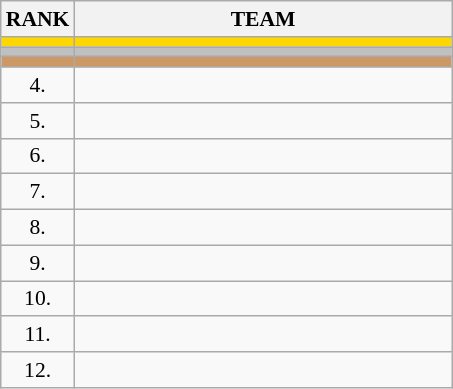<table class="wikitable" style="border-collapse: collapse; font-size: 90%;">
<tr>
<th>RANK</th>
<th align="left" style="width: 17em">TEAM</th>
</tr>
<tr bgcolor=gold>
<td align="center"></td>
<td></td>
</tr>
<tr bgcolor=silver>
<td align="center"></td>
<td></td>
</tr>
<tr bgcolor=cc9966>
<td align="center"></td>
<td></td>
</tr>
<tr>
<td align="center">4.</td>
<td></td>
</tr>
<tr>
<td align="center">5.</td>
<td></td>
</tr>
<tr>
<td align="center">6.</td>
<td></td>
</tr>
<tr>
<td align="center">7.</td>
<td></td>
</tr>
<tr>
<td align="center">8.</td>
<td></td>
</tr>
<tr>
<td align="center">9.</td>
<td></td>
</tr>
<tr>
<td align="center">10.</td>
<td></td>
</tr>
<tr>
<td align="center">11.</td>
<td></td>
</tr>
<tr>
<td align="center">12.</td>
<td></td>
</tr>
</table>
